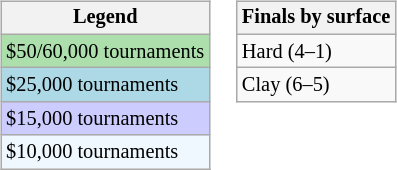<table>
<tr valign=top>
<td><br><table class=wikitable style="font-size:85%">
<tr>
<th>Legend</th>
</tr>
<tr style="background:#addfad;">
<td>$50/60,000 tournaments</td>
</tr>
<tr style="background:lightblue;">
<td>$25,000 tournaments</td>
</tr>
<tr style="background:#ccccff;">
<td>$15,000 tournaments</td>
</tr>
<tr style="background:#f0f8ff;">
<td>$10,000 tournaments</td>
</tr>
</table>
</td>
<td><br><table class=wikitable style="font-size:85%">
<tr>
<th>Finals by surface</th>
</tr>
<tr>
<td>Hard (4–1)</td>
</tr>
<tr>
<td>Clay (6–5)</td>
</tr>
</table>
</td>
</tr>
</table>
